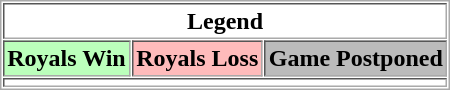<table align="center" border="1" cellpadding="2" cellspacing="1" style="border:1px solid #aaa">
<tr>
<th colspan="3">Legend</th>
</tr>
<tr>
<th bgcolor="bbffbb">Royals Win</th>
<th bgcolor="ffbbbb">Royals Loss</th>
<th bgcolor="bbbbbb">Game Postponed</th>
</tr>
<tr>
<th colspan="3"></th>
</tr>
</table>
